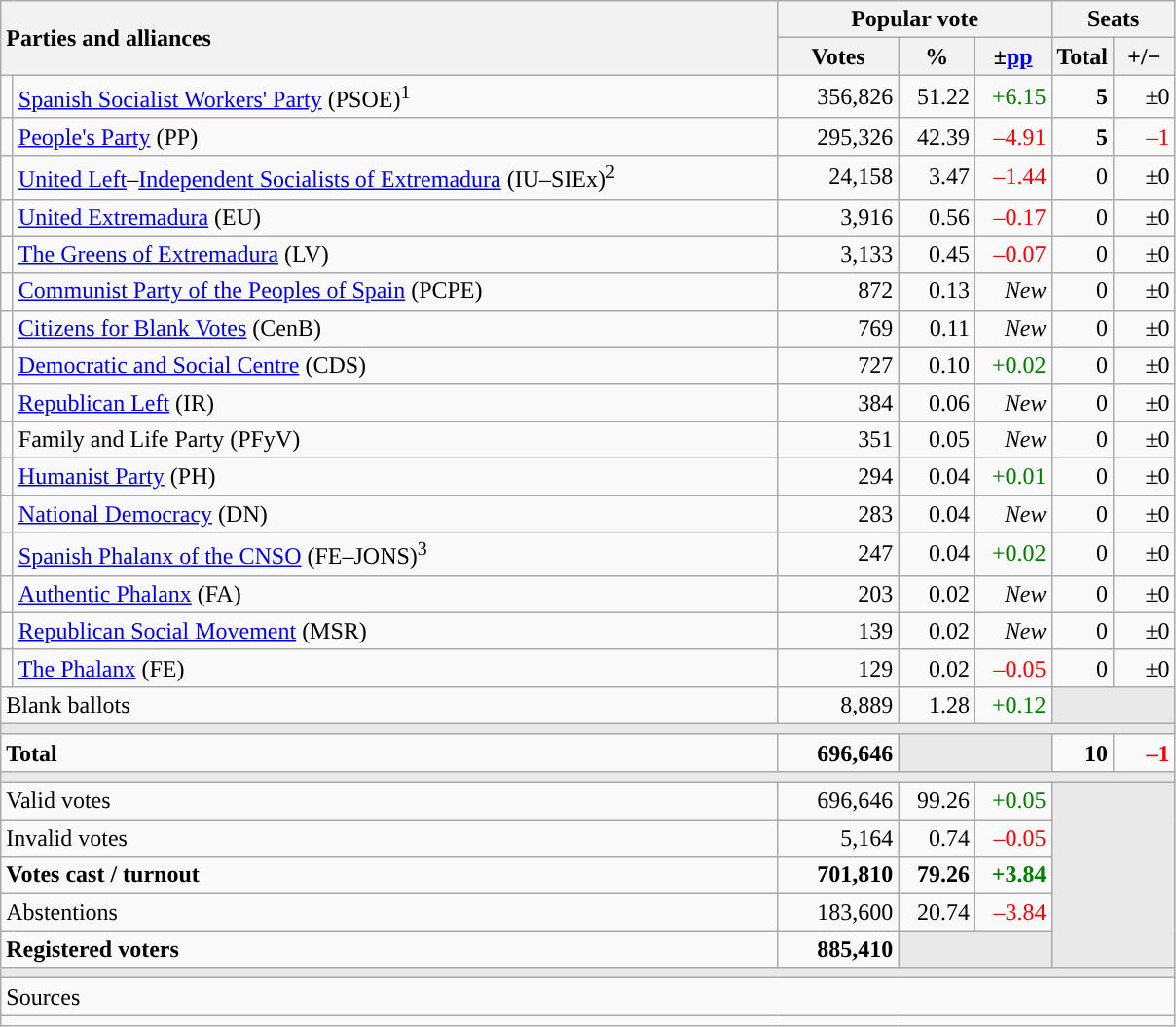<table class="wikitable" style="text-align:right;">
<tr>
<th style="text-align:left;" rowspan="2" colspan="2" width="525">Parties and alliances</th>
<th colspan="3">Popular vote</th>
<th colspan="2">Seats</th>
</tr>
<tr>
<th width="75">Votes</th>
<th width="45">%</th>
<th width="45">±<a href='#'>pp</a></th>
<th width="35">Total</th>
<th width="35">+/−</th>
</tr>
<tr>
<td width="1" style="color:inherit;background:"></td>
<td align="left"><a href='#'>Spanish Socialist Workers' Party</a> (PSOE)<sup>1</sup></td>
<td>356,826</td>
<td>51.22</td>
<td style="color:green;">+6.15</td>
<td><strong>5</strong></td>
<td>±0</td>
</tr>
<tr>
<td style="color:inherit;background:"></td>
<td align="left"><a href='#'>People's Party</a> (PP)</td>
<td>295,326</td>
<td>42.39</td>
<td style="color:red;">–4.91</td>
<td><strong>5</strong></td>
<td style="color:red;">–1</td>
</tr>
<tr>
<td style="color:inherit;background:"></td>
<td align="left"><a href='#'>United Left</a>–<a href='#'>Independent Socialists of Extremadura</a> (IU–SIEx)<sup>2</sup></td>
<td>24,158</td>
<td>3.47</td>
<td style="color:red;">–1.44</td>
<td>0</td>
<td>±0</td>
</tr>
<tr>
<td style="color:inherit;background:"></td>
<td align="left"><a href='#'>United Extremadura</a> (EU)</td>
<td>3,916</td>
<td>0.56</td>
<td style="color:red;">–0.17</td>
<td>0</td>
<td>±0</td>
</tr>
<tr>
<td style="color:inherit;background:"></td>
<td align="left"><a href='#'>The Greens of Extremadura</a> (LV)</td>
<td>3,133</td>
<td>0.45</td>
<td style="color:red;">–0.07</td>
<td>0</td>
<td>±0</td>
</tr>
<tr>
<td style="color:inherit;background:"></td>
<td align="left"><a href='#'>Communist Party of the Peoples of Spain</a> (PCPE)</td>
<td>872</td>
<td>0.13</td>
<td><em>New</em></td>
<td>0</td>
<td>±0</td>
</tr>
<tr>
<td style="color:inherit;background:"></td>
<td align="left"><a href='#'>Citizens for Blank Votes</a> (CenB)</td>
<td>769</td>
<td>0.11</td>
<td><em>New</em></td>
<td>0</td>
<td>±0</td>
</tr>
<tr>
<td style="color:inherit;background:"></td>
<td align="left"><a href='#'>Democratic and Social Centre</a> (CDS)</td>
<td>727</td>
<td>0.10</td>
<td style="color:green;">+0.02</td>
<td>0</td>
<td>±0</td>
</tr>
<tr>
<td style="color:inherit;background:"></td>
<td align="left"><a href='#'>Republican Left</a> (IR)</td>
<td>384</td>
<td>0.06</td>
<td><em>New</em></td>
<td>0</td>
<td>±0</td>
</tr>
<tr>
<td style="color:inherit;background:"></td>
<td align="left">Family and Life Party (PFyV)</td>
<td>351</td>
<td>0.05</td>
<td><em>New</em></td>
<td>0</td>
<td>±0</td>
</tr>
<tr>
<td style="color:inherit;background:"></td>
<td align="left"><a href='#'>Humanist Party</a> (PH)</td>
<td>294</td>
<td>0.04</td>
<td style="color:green;">+0.01</td>
<td>0</td>
<td>±0</td>
</tr>
<tr>
<td style="color:inherit;background:"></td>
<td align="left"><a href='#'>National Democracy</a> (DN)</td>
<td>283</td>
<td>0.04</td>
<td><em>New</em></td>
<td>0</td>
<td>±0</td>
</tr>
<tr>
<td style="color:inherit;background:"></td>
<td align="left"><a href='#'>Spanish Phalanx of the CNSO</a> (FE–JONS)<sup>3</sup></td>
<td>247</td>
<td>0.04</td>
<td style="color:green;">+0.02</td>
<td>0</td>
<td>±0</td>
</tr>
<tr>
<td style="color:inherit;background:"></td>
<td align="left"><a href='#'>Authentic Phalanx</a> (FA)</td>
<td>203</td>
<td>0.02</td>
<td><em>New</em></td>
<td>0</td>
<td>±0</td>
</tr>
<tr>
<td style="color:inherit;background:"></td>
<td align="left"><a href='#'>Republican Social Movement</a> (MSR)</td>
<td>139</td>
<td>0.02</td>
<td><em>New</em></td>
<td>0</td>
<td>±0</td>
</tr>
<tr>
<td style="color:inherit;background:"></td>
<td align="left"><a href='#'>The Phalanx</a> (FE)</td>
<td>129</td>
<td>0.02</td>
<td style="color:red;">–0.05</td>
<td>0</td>
<td>±0</td>
</tr>
<tr>
<td align="left" colspan="2">Blank ballots</td>
<td>8,889</td>
<td>1.28</td>
<td style="color:green;">+0.12</td>
<td bgcolor="#E9E9E9" colspan="2"></td>
</tr>
<tr>
<td colspan="7" bgcolor="#E9E9E9"></td>
</tr>
<tr style="font-weight:bold;">
<td align="left" colspan="2">Total</td>
<td>696,646</td>
<td bgcolor="#E9E9E9" colspan="2"></td>
<td>10</td>
<td style="color:red;">–1</td>
</tr>
<tr>
<td colspan="7" bgcolor="#E9E9E9"></td>
</tr>
<tr>
<td align="left" colspan="2">Valid votes</td>
<td>696,646</td>
<td>99.26</td>
<td style="color:green;">+0.05</td>
<td bgcolor="#E9E9E9" colspan="2" rowspan="5"></td>
</tr>
<tr>
<td align="left" colspan="2">Invalid votes</td>
<td>5,164</td>
<td>0.74</td>
<td style="color:red;">–0.05</td>
</tr>
<tr style="font-weight:bold;">
<td align="left" colspan="2">Votes cast / turnout</td>
<td>701,810</td>
<td>79.26</td>
<td style="color:green;">+3.84</td>
</tr>
<tr>
<td align="left" colspan="2">Abstentions</td>
<td>183,600</td>
<td>20.74</td>
<td style="color:red;">–3.84</td>
</tr>
<tr style="font-weight:bold;">
<td align="left" colspan="2">Registered voters</td>
<td>885,410</td>
<td bgcolor="#E9E9E9" colspan="2"></td>
</tr>
<tr>
<td colspan="7" bgcolor="#E9E9E9"></td>
</tr>
<tr>
<td align="left" colspan="7">Sources</td>
</tr>
<tr>
<td colspan="7" style="text-align:left; max-width:790px;"></td>
</tr>
</table>
